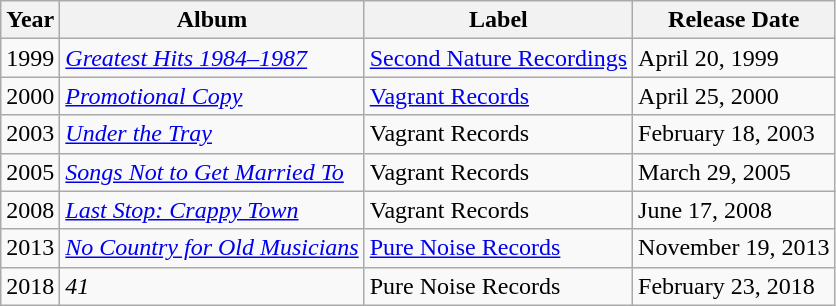<table class="wikitable">
<tr>
<th>Year</th>
<th>Album</th>
<th>Label</th>
<th>Release Date</th>
</tr>
<tr>
<td>1999</td>
<td><em><a href='#'>Greatest Hits 1984–1987</a></em></td>
<td><a href='#'>Second Nature Recordings</a></td>
<td>April 20, 1999</td>
</tr>
<tr>
<td>2000</td>
<td><em><a href='#'>Promotional Copy</a></em></td>
<td><a href='#'>Vagrant Records</a></td>
<td>April 25, 2000</td>
</tr>
<tr>
<td>2003</td>
<td><em><a href='#'>Under the Tray</a></em></td>
<td>Vagrant Records</td>
<td>February 18, 2003</td>
</tr>
<tr>
<td>2005</td>
<td><em><a href='#'>Songs Not to Get Married To</a></em></td>
<td>Vagrant Records</td>
<td>March 29, 2005</td>
</tr>
<tr>
<td>2008</td>
<td><em><a href='#'>Last Stop: Crappy Town</a></em></td>
<td>Vagrant Records</td>
<td>June 17, 2008</td>
</tr>
<tr>
<td>2013</td>
<td><em><a href='#'>No Country for Old Musicians</a></em></td>
<td><a href='#'>Pure Noise Records</a></td>
<td>November 19, 2013</td>
</tr>
<tr>
<td>2018</td>
<td><em>41</em></td>
<td>Pure Noise Records</td>
<td>February 23, 2018</td>
</tr>
</table>
